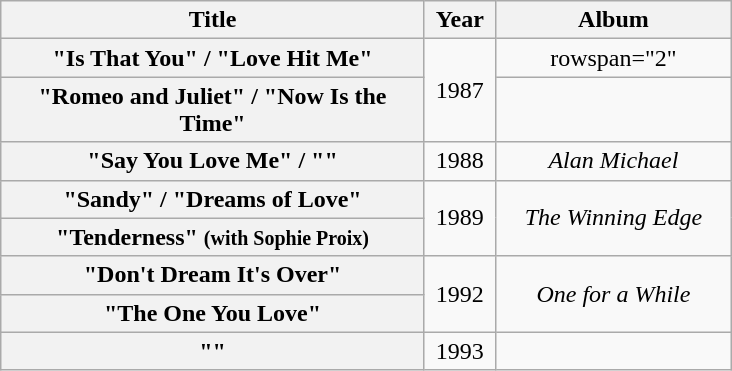<table class="wikitable plainrowheaders" style="text-align:center">
<tr>
<th width="275px">Title</th>
<th style="width:2.5em;">Year</th>
<th width="150px">Album</th>
</tr>
<tr>
<th scope="row">"Is That You" / "Love Hit Me"</th>
<td rowspan="2">1987</td>
<td>rowspan="2" </td>
</tr>
<tr>
<th scope="row">"Romeo and Juliet" / "Now Is the Time"</th>
</tr>
<tr>
<th scope="row">"Say You Love Me" / ""</th>
<td>1988</td>
<td><em>Alan Michael</em></td>
</tr>
<tr>
<th scope="row">"Sandy" / "Dreams of Love"</th>
<td rowspan="2">1989</td>
<td rowspan="2"><em>The Winning Edge</em></td>
</tr>
<tr>
<th scope="row">"Tenderness" <small>(with Sophie Proix)</small></th>
</tr>
<tr>
<th scope="row">"Don't Dream It's Over"</th>
<td rowspan="2">1992</td>
<td rowspan="2"><em>One for a While</em></td>
</tr>
<tr>
<th scope="row">"The One You Love"</th>
</tr>
<tr>
<th scope="row">""</th>
<td>1993</td>
<td></td>
</tr>
</table>
